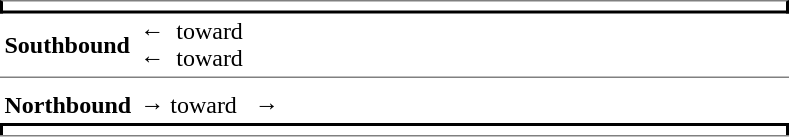<table table border="0" cellspacing="0" cellpadding="3">
<tr>
<td style="border-top:solid 1px gray;border-right:solid 2px black;border-left:solid 2px black;border-bottom:solid 2px black;text-align:center;" colspan="2"></td>
</tr>
<tr>
<td><strong>Southbound</strong></td>
<td width="430">←  toward  <br> ←  toward  </td>
</tr>
<tr>
<td style="border-top:solid 1px gray;" colspan="2"></td>
</tr>
<tr>
<td><strong>Northbound</strong></td>
<td><span>→</span>   toward   →</td>
</tr>
<tr>
<td style="border-top:solid 2px black;border-right:solid 2px black;border-left:solid 2px black;text-align:center;" colspan="2"></td>
</tr>
<tr>
<td style="border-top:solid 1px gray;" colspan="2"></td>
</tr>
</table>
